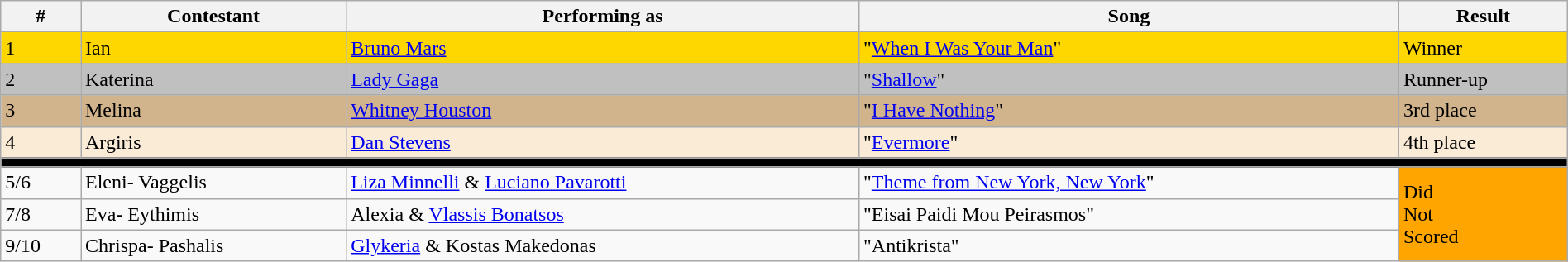<table class="sortable wikitable" width="100%">
<tr>
<th>#</th>
<th>Contestant</th>
<th>Performing as</th>
<th>Song</th>
<th>Result</th>
</tr>
<tr bgcolor="gold">
<td>1</td>
<td>Ian</td>
<td><a href='#'>Bruno Mars</a></td>
<td>"<a href='#'>When I Was Your Man</a>"</td>
<td>Winner</td>
</tr>
<tr bgcolor="Silver">
<td>2</td>
<td>Katerina</td>
<td><a href='#'>Lady Gaga</a></td>
<td>"<a href='#'>Shallow</a>"</td>
<td>Runner-up</td>
</tr>
<tr bgcolor="tan">
<td>3</td>
<td>Melina</td>
<td><a href='#'>Whitney Houston</a></td>
<td>"<a href='#'>I Have Nothing</a>"</td>
<td>3rd place</td>
</tr>
<tr bgcolor=antiquewhite>
<td>4</td>
<td>Argiris</td>
<td><a href='#'>Dan Stevens</a></td>
<td>"<a href='#'>Evermore</a>"</td>
<td>4th place</td>
</tr>
<tr class="sortbottom">
<td colspan="5" style="background-color: black;"></td>
</tr>
<tr class="sortbottom">
<td>5/6</td>
<td>Eleni- Vaggelis</td>
<td><a href='#'>Liza Minnelli</a> & <a href='#'>Luciano Pavarotti</a></td>
<td>"<a href='#'>Theme from New York, New York</a>"</td>
<td rowspan="3;" bgcolor="orange">Did<br>Not<br>Scored</td>
</tr>
<tr class="sortbottom">
<td>7/8</td>
<td>Eva- Eythimis</td>
<td>Alexia & <a href='#'>Vlassis Bonatsos</a></td>
<td>"Eisai Paidi Mou Peirasmos"</td>
</tr>
<tr class="sortbottom">
<td>9/10</td>
<td>Chrispa- Pashalis</td>
<td><a href='#'>Glykeria</a> & Kostas Makedonas</td>
<td>"Antikrista"</td>
</tr>
</table>
